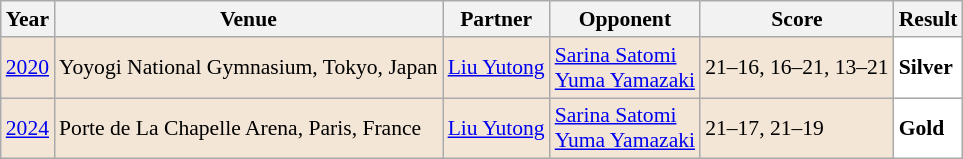<table class="sortable wikitable" style="font-size: 90%;">
<tr>
<th>Year</th>
<th>Venue</th>
<th>Partner</th>
<th>Opponent</th>
<th>Score</th>
<th>Result</th>
</tr>
<tr style="background:#F3E6D7">
<td align="center"><a href='#'>2020</a></td>
<td align="left">Yoyogi National Gymnasium, Tokyo, Japan</td>
<td align="left"> <a href='#'>Liu Yutong</a></td>
<td align="left"> <a href='#'>Sarina Satomi</a><br> <a href='#'>Yuma Yamazaki</a></td>
<td align="left">21–16, 16–21, 13–21</td>
<td style="text-align:left; background:white"> <strong>Silver</strong></td>
</tr>
<tr style="background:#F3E6D7">
<td align="center"><a href='#'>2024</a></td>
<td align="left">Porte de La Chapelle Arena, Paris, France</td>
<td align="left"> <a href='#'>Liu Yutong</a></td>
<td align="left"> <a href='#'>Sarina Satomi</a><br> <a href='#'>Yuma Yamazaki</a></td>
<td align="left">21–17, 21–19</td>
<td style="text-align:left; background:white"> <strong>Gold</strong></td>
</tr>
</table>
